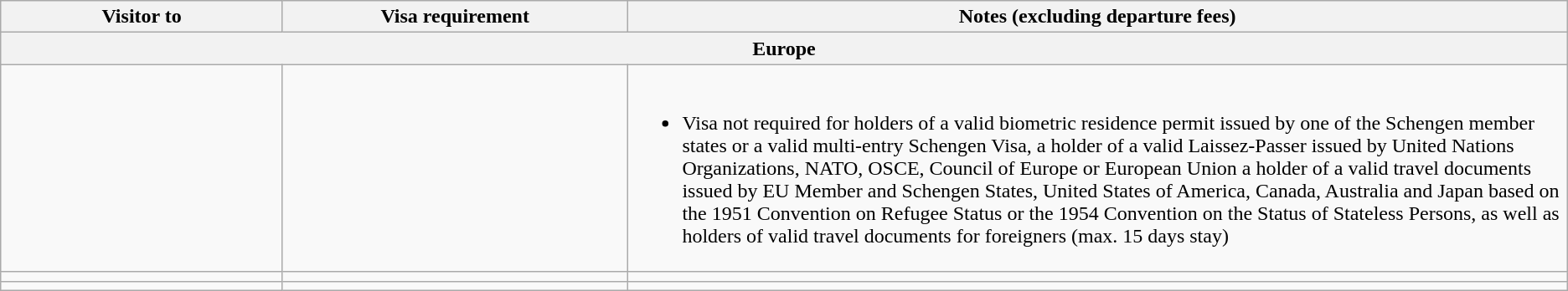<table class="wikitable">
<tr>
<th width="18%">Visitor to</th>
<th width="22%">Visa requirement</th>
<th>Notes (excluding departure fees)</th>
</tr>
<tr>
<th colspan="3">Europe</th>
</tr>
<tr>
<td></td>
<td></td>
<td><br><ul><li>Visa not required for holders of a valid biometric residence permit issued by one of the Schengen member states or a valid multi-entry Schengen Visa, a holder of a valid Laissez-Passer issued by United Nations Organizations, NATO, OSCE, Council of Europe or European Union a holder of a valid travel documents issued by EU Member and Schengen States, United States of America, Canada, Australia and Japan based on the 1951 Convention on Refugee Status or the 1954 Convention on the Status of Stateless Persons, as well as holders of valid travel documents for foreigners (max. 15 days stay)</li></ul></td>
</tr>
<tr>
<td></td>
<td></td>
<td></td>
</tr>
<tr>
<td></td>
<td></td>
<td></td>
</tr>
</table>
